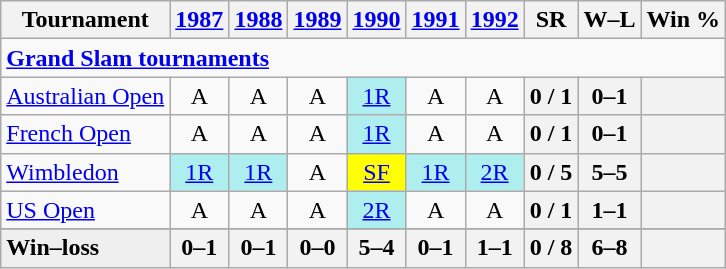<table class=wikitable style=text-align:center>
<tr>
<th>Tournament</th>
<th><a href='#'>1987</a></th>
<th><a href='#'>1988</a></th>
<th><a href='#'>1989</a></th>
<th><a href='#'>1990</a></th>
<th><a href='#'>1991</a></th>
<th><a href='#'>1992</a></th>
<th>SR</th>
<th>W–L</th>
<th>Win %</th>
</tr>
<tr>
<td colspan=25 style=text-align:left><a href='#'><strong>Grand Slam tournaments</strong></a></td>
</tr>
<tr>
<td align=left><a href='#'>Australian Open</a></td>
<td>A</td>
<td>A</td>
<td>A</td>
<td style=background:#afeeee><a href='#'>1R</a></td>
<td>A</td>
<td>A</td>
<th>0 / 1</th>
<th>0–1</th>
<th></th>
</tr>
<tr>
<td align=left><a href='#'>French Open</a></td>
<td>A</td>
<td>A</td>
<td>A</td>
<td style=background:#afeeee><a href='#'>1R</a></td>
<td>A</td>
<td>A</td>
<th>0 / 1</th>
<th>0–1</th>
<th></th>
</tr>
<tr>
<td align=left><a href='#'>Wimbledon</a></td>
<td style=background:#afeeee><a href='#'>1R</a></td>
<td style=background:#afeeee><a href='#'>1R</a></td>
<td>A</td>
<td style=background:yellow><a href='#'>SF</a></td>
<td style=background:#afeeee><a href='#'>1R</a></td>
<td style=background:#afeeee><a href='#'>2R</a></td>
<th>0 / 5</th>
<th>5–5</th>
<th></th>
</tr>
<tr>
<td align=left><a href='#'>US Open</a></td>
<td>A</td>
<td>A</td>
<td>A</td>
<td style=background:#afeeee><a href='#'>2R</a></td>
<td>A</td>
<td>A</td>
<th>0 / 1</th>
<th>1–1</th>
<th></th>
</tr>
<tr>
</tr>
<tr style=font-weight:bold;background:#efefef>
<td style=text-align:left>Win–loss</td>
<th>0–1</th>
<th>0–1</th>
<th>0–0</th>
<th>5–4</th>
<th>0–1</th>
<th>1–1</th>
<th>0 / 8</th>
<th>6–8</th>
<th></th>
</tr>
</table>
